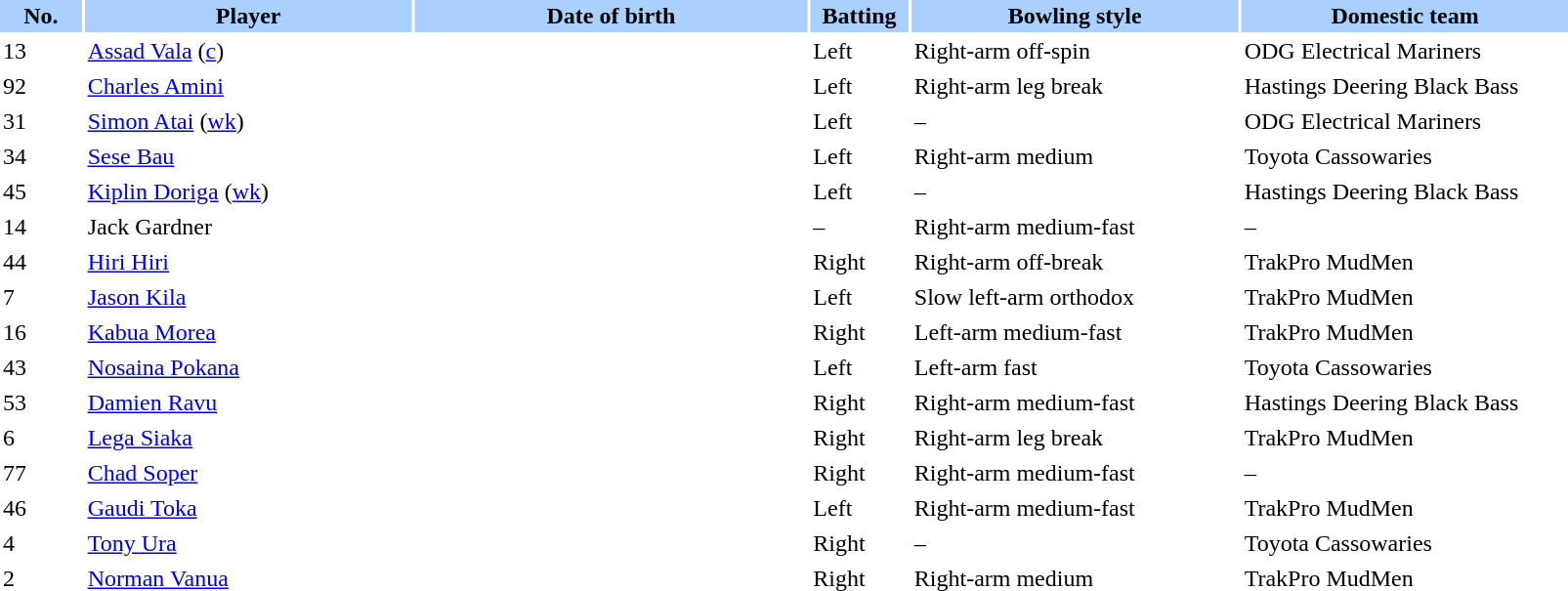<table class="sortable" style="width:85%;" border="0" cellspacing="2" cellpadding="2">
<tr style="background:#aad0ff;">
<th scope="col" width="5%">No.</th>
<th width=20%>Player</th>
<th width=24%>Date of birth</th>
<th width=6%>Batting</th>
<th width=20%>Bowling style</th>
<th width=20%>Domestic team</th>
</tr>
<tr>
<td>13</td>
<td><a href='#'>Assad Vala</a> (<a href='#'>c</a>)</td>
<td></td>
<td>Left</td>
<td>Right-arm off-spin</td>
<td>ODG Electrical Mariners</td>
</tr>
<tr>
<td>92</td>
<td><a href='#'>Charles Amini</a></td>
<td></td>
<td>Left</td>
<td>Right-arm leg break</td>
<td>Hastings Deering Black Bass</td>
</tr>
<tr>
<td>31</td>
<td><a href='#'>Simon Atai</a> (<a href='#'>wk</a>)</td>
<td></td>
<td>Left</td>
<td>–</td>
<td>ODG Electrical Mariners</td>
</tr>
<tr>
<td>34</td>
<td><a href='#'>Sese Bau</a></td>
<td></td>
<td>Left</td>
<td>Right-arm medium</td>
<td>Toyota Cassowaries</td>
</tr>
<tr>
<td>45</td>
<td><a href='#'>Kiplin Doriga</a> (<a href='#'>wk</a>)</td>
<td></td>
<td>Left</td>
<td>–</td>
<td>Hastings Deering Black Bass</td>
</tr>
<tr>
<td>14</td>
<td>Jack Gardner</td>
<td></td>
<td>–</td>
<td>Right-arm medium-fast</td>
<td>–</td>
</tr>
<tr>
<td>44</td>
<td><a href='#'>Hiri Hiri</a></td>
<td></td>
<td>Right</td>
<td>Right-arm off-break</td>
<td>TrakPro MudMen</td>
</tr>
<tr>
<td>7</td>
<td><a href='#'>Jason Kila</a></td>
<td></td>
<td>Left</td>
<td>Slow left-arm orthodox</td>
<td>TrakPro MudMen</td>
</tr>
<tr>
<td>16</td>
<td><a href='#'>Kabua Morea</a></td>
<td></td>
<td>Right</td>
<td>Left-arm medium-fast</td>
<td>TrakPro MudMen</td>
</tr>
<tr>
<td>43</td>
<td><a href='#'>Nosaina Pokana</a></td>
<td></td>
<td>Left</td>
<td>Left-arm fast</td>
<td>Toyota Cassowaries</td>
</tr>
<tr>
<td>53</td>
<td><a href='#'>Damien Ravu</a></td>
<td></td>
<td>Right</td>
<td>Right-arm medium-fast</td>
<td>Hastings Deering Black Bass</td>
</tr>
<tr>
<td>6</td>
<td><a href='#'>Lega Siaka</a></td>
<td></td>
<td>Right</td>
<td>Right-arm leg break</td>
<td>TrakPro MudMen</td>
</tr>
<tr>
<td>77</td>
<td><a href='#'>Chad Soper</a></td>
<td></td>
<td>Right</td>
<td>Right-arm medium-fast</td>
<td>–</td>
</tr>
<tr>
<td>46</td>
<td><a href='#'>Gaudi Toka</a></td>
<td></td>
<td>Left</td>
<td>Right-arm medium-fast</td>
<td>TrakPro MudMen</td>
</tr>
<tr>
<td>4</td>
<td><a href='#'>Tony Ura</a></td>
<td></td>
<td>Right</td>
<td>–</td>
<td>Toyota Cassowaries</td>
</tr>
<tr>
<td>2</td>
<td><a href='#'>Norman Vanua</a></td>
<td></td>
<td>Right</td>
<td>Right-arm medium</td>
<td>TrakPro MudMen</td>
</tr>
</table>
